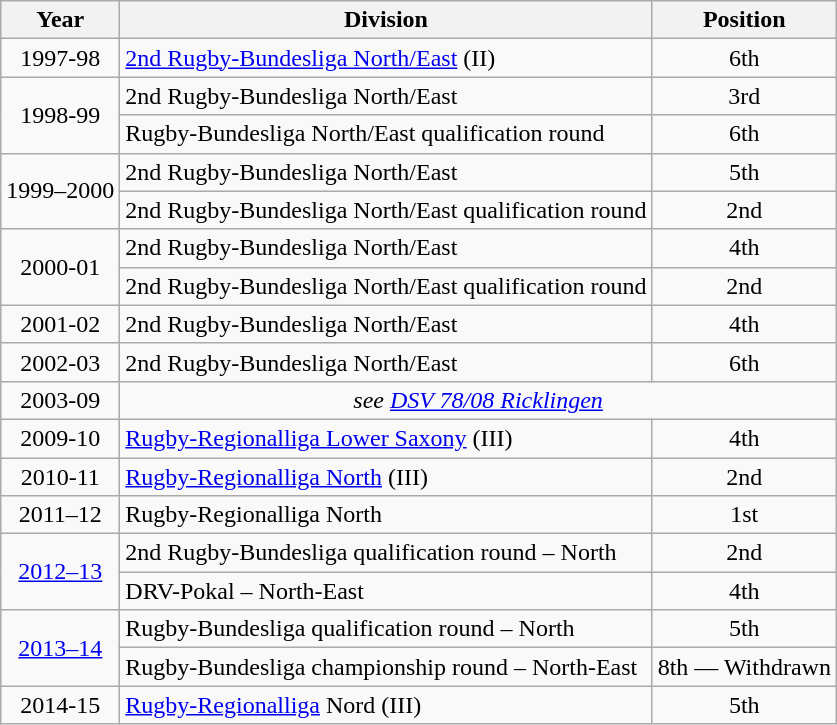<table class="wikitable">
<tr>
<th>Year</th>
<th>Division</th>
<th>Position</th>
</tr>
<tr align="center">
<td>1997-98</td>
<td align="left"><a href='#'>2nd Rugby-Bundesliga North/East</a> (II)</td>
<td>6th</td>
</tr>
<tr align="center">
<td rowspan=2>1998-99</td>
<td align="left">2nd Rugby-Bundesliga North/East</td>
<td>3rd</td>
</tr>
<tr align="center">
<td align="left">Rugby-Bundesliga North/East qualification round</td>
<td>6th</td>
</tr>
<tr align="center">
<td rowspan=2>1999–2000</td>
<td align="left">2nd Rugby-Bundesliga North/East</td>
<td>5th</td>
</tr>
<tr align="center">
<td align="left">2nd Rugby-Bundesliga North/East qualification round</td>
<td>2nd</td>
</tr>
<tr align="center">
<td rowspan=2>2000-01</td>
<td align="left">2nd Rugby-Bundesliga North/East</td>
<td>4th</td>
</tr>
<tr align="center">
<td align="left">2nd Rugby-Bundesliga North/East qualification round</td>
<td>2nd</td>
</tr>
<tr align="center">
<td>2001-02</td>
<td align="left">2nd Rugby-Bundesliga North/East</td>
<td>4th</td>
</tr>
<tr align="center">
<td>2002-03</td>
<td align="left">2nd Rugby-Bundesliga North/East</td>
<td>6th</td>
</tr>
<tr align="center">
<td>2003-09</td>
<td colspan=2><em>see <a href='#'>DSV 78/08 Ricklingen</a></em></td>
</tr>
<tr align="center">
<td>2009-10</td>
<td align="left"><a href='#'>Rugby-Regionalliga Lower Saxony</a> (III)</td>
<td>4th</td>
</tr>
<tr align="center">
<td>2010-11</td>
<td align="left"><a href='#'>Rugby-Regionalliga North</a> (III)</td>
<td>2nd</td>
</tr>
<tr align="center">
<td>2011–12</td>
<td align="left">Rugby-Regionalliga North</td>
<td>1st</td>
</tr>
<tr align="center">
<td rowspan=2><a href='#'>2012–13</a></td>
<td align="left">2nd Rugby-Bundesliga qualification round – North</td>
<td>2nd</td>
</tr>
<tr align="center">
<td align="left">DRV-Pokal – North-East</td>
<td>4th</td>
</tr>
<tr align="center">
<td rowspan=2><a href='#'>2013–14</a></td>
<td align="left">Rugby-Bundesliga qualification round – North</td>
<td>5th</td>
</tr>
<tr align="center">
<td align="left">Rugby-Bundesliga championship round – North-East</td>
<td>8th — Withdrawn</td>
</tr>
<tr align="center">
<td>2014-15</td>
<td align="left"><a href='#'>Rugby-Regionalliga</a> Nord (III)</td>
<td>5th</td>
</tr>
</table>
